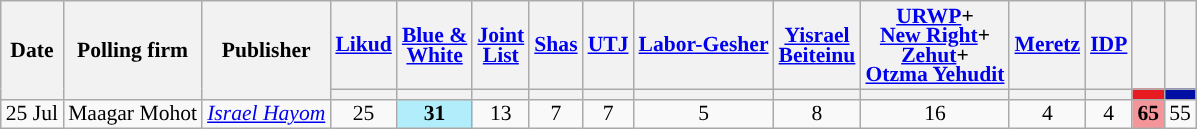<table class="wikitable sortable" style="text-align:center;font-size:90%;line-height:13px">
<tr>
<th rowspan="2">Date</th>
<th rowspan="2">Polling firm</th>
<th rowspan="2">Publisher</th>
<th><a href='#'>Likud</a></th>
<th><a href='#'>Blue &<br>White</a></th>
<th><a href='#'>Joint<br>List</a></th>
<th><a href='#'>Shas</a></th>
<th><a href='#'>UTJ</a></th>
<th><a href='#'>Labor-Gesher</a></th>
<th><a href='#'>Yisrael<br>Beiteinu</a></th>
<th><a href='#'>URWP</a>+<br><a href='#'>New Right</a>+<br><a href='#'>Zehut</a>+<br><a href='#'>Otzma Yehudit</a></th>
<th><a href='#'>Meretz</a></th>
<th><a href='#'>IDP</a></th>
<th></th>
<th></th>
</tr>
<tr>
<th style="background:"></th>
<th style="background:"></th>
<th style="background:"></th>
<th style="background:"></th>
<th style="background:"></th>
<th style="background:"></th>
<th style="background:"></th>
<th style="background:"></th>
<th style="background:"></th>
<th style="background:"></th>
<th style="background:#E81B23;"></th>
<th style="background:#000EA3;"></th>
</tr>
<tr>
<td data-sort-value="2019-07-25">25 Jul</td>
<td>Maagar Mohot</td>
<td><em><a href='#'>Israel Hayom</a></em></td>
<td>25					</td>
<td style="background:#B2EDFB"><strong>31</strong>	</td>
<td>13					</td>
<td>7					</td>
<td>7					</td>
<td>5					</td>
<td>8					</td>
<td>16					</td>
<td>4					</td>
<td>4					</td>
<td style="background:#F4959A"><strong>65</strong>	</td>
<td>55					</td>
</tr>
</table>
